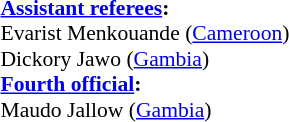<table width=100% style="font-size: 90%">
<tr>
<td><br><strong><a href='#'>Assistant referees</a>:</strong>
<br>Evarist Menkouande (<a href='#'>Cameroon</a>)
<br>Dickory Jawo (<a href='#'>Gambia</a>)
<br><strong><a href='#'>Fourth official</a>:</strong>
<br>Maudo Jallow (<a href='#'>Gambia</a>)</td>
</tr>
</table>
